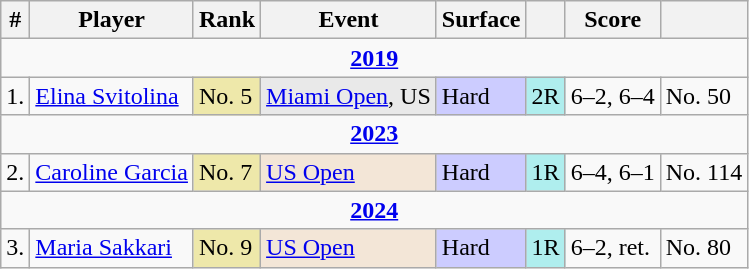<table class="wikitable sortable">
<tr>
<th>#</th>
<th>Player</th>
<th>Rank</th>
<th>Event</th>
<th>Surface</th>
<th></th>
<th>Score</th>
<th></th>
</tr>
<tr>
<td colspan=8 style=text-align:center><strong><a href='#'>2019</a></strong></td>
</tr>
<tr>
<td>1.</td>
<td> <a href='#'>Elina Svitolina</a></td>
<td bgcolor=EEE8AA>No. 5</td>
<td bgcolor=e9e9e9><a href='#'>Miami Open</a>, US</td>
<td bgcolor=CCCCFF>Hard</td>
<td bgcolor=afeeee>2R</td>
<td>6–2, 6–4</td>
<td>No. 50</td>
</tr>
<tr>
<td colspan=8 style=text-align:center><strong><a href='#'>2023</a></strong></td>
</tr>
<tr>
<td>2.</td>
<td> <a href='#'>Caroline Garcia</a></td>
<td bgcolor=eee8AA>No. 7</td>
<td bgcolor=f3e6d7><a href='#'>US Open</a></td>
<td bgcolor=ccccff>Hard</td>
<td bgcolor=afeeee>1R</td>
<td>6–4, 6–1</td>
<td>No. 114</td>
</tr>
<tr>
<td colspan=8 style=text-align:center><strong><a href='#'>2024</a></strong></td>
</tr>
<tr>
<td>3.</td>
<td> <a href='#'>Maria Sakkari</a></td>
<td bgcolor=eee8AA>No. 9</td>
<td bgcolor=f3e6d7><a href='#'>US Open</a></td>
<td bgcolor=ccccff>Hard</td>
<td bgcolor=afeeee>1R</td>
<td>6–2, ret.</td>
<td>No. 80</td>
</tr>
</table>
